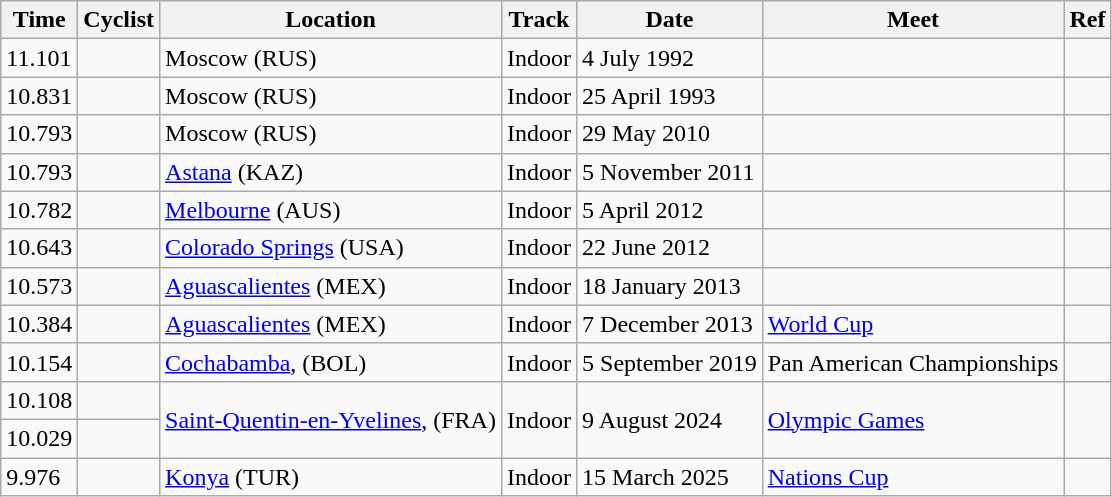<table class=wikitable>
<tr>
<th>Time</th>
<th>Cyclist</th>
<th>Location</th>
<th>Track</th>
<th>Date</th>
<th>Meet</th>
<th>Ref</th>
</tr>
<tr>
<td>11.101</td>
<td></td>
<td>Moscow (RUS)</td>
<td>Indoor</td>
<td>4 July 1992</td>
<td></td>
<td></td>
</tr>
<tr>
<td>10.831</td>
<td></td>
<td>Moscow (RUS)</td>
<td>Indoor</td>
<td>25 April 1993</td>
<td></td>
<td></td>
</tr>
<tr>
<td>10.793</td>
<td></td>
<td>Moscow (RUS)</td>
<td>Indoor</td>
<td>29 May 2010</td>
<td></td>
<td></td>
</tr>
<tr>
<td>10.793</td>
<td></td>
<td><a href='#'>Astana</a> (KAZ)</td>
<td>Indoor</td>
<td>5 November 2011</td>
<td></td>
<td></td>
</tr>
<tr>
<td>10.782</td>
<td></td>
<td><a href='#'>Melbourne</a> (AUS)</td>
<td>Indoor</td>
<td>5 April 2012</td>
<td></td>
<td></td>
</tr>
<tr>
<td>10.643</td>
<td></td>
<td><a href='#'>Colorado Springs</a> (USA)</td>
<td>Indoor</td>
<td>22 June 2012</td>
<td></td>
<td></td>
</tr>
<tr>
<td>10.573</td>
<td></td>
<td><a href='#'>Aguascalientes</a> (MEX)</td>
<td>Indoor</td>
<td>18 January 2013</td>
<td></td>
<td></td>
</tr>
<tr>
<td>10.384</td>
<td></td>
<td><a href='#'>Aguascalientes</a> (MEX)</td>
<td>Indoor</td>
<td>7 December 2013</td>
<td><a href='#'>World Cup</a></td>
<td></td>
</tr>
<tr>
<td>10.154</td>
<td></td>
<td><a href='#'>Cochabamba</a>, (BOL)</td>
<td>Indoor</td>
<td>5 September 2019</td>
<td>Pan American Championships</td>
<td></td>
</tr>
<tr>
<td>10.108</td>
<td></td>
<td rowspan=2><a href='#'>Saint-Quentin-en-Yvelines</a>, (FRA)</td>
<td rowspan=2>Indoor</td>
<td rowspan=2>9 August 2024</td>
<td rowspan=2><a href='#'>Olympic Games</a></td>
<td rowspan=2></td>
</tr>
<tr>
<td>10.029</td>
<td></td>
</tr>
<tr>
<td>9.976</td>
<td></td>
<td><a href='#'>Konya</a> (TUR)</td>
<td>Indoor</td>
<td>15 March 2025</td>
<td><a href='#'>Nations Cup</a></td>
<td></td>
</tr>
</table>
